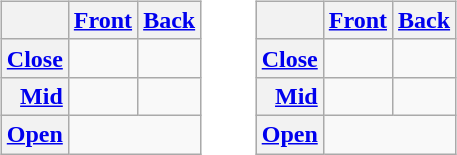<table>
<tr style="vertical-align: top;">
<td><br><table class="wikitable" style="text-align: center;">
<tr>
<th></th>
<th><a href='#'>Front</a></th>
<th><a href='#'>Back</a></th>
</tr>
<tr>
<th style="text-align: right;"><a href='#'>Close</a></th>
<td><span></span></td>
<td><span></span></td>
</tr>
<tr>
<th style="text-align: right;"><a href='#'>Mid</a></th>
<td><span></span></td>
<td><span></span></td>
</tr>
<tr>
<th style="text-align: right;"><a href='#'>Open</a></th>
<td colspan=2><span></span></td>
</tr>
</table>
</td>
<td>   </td>
<td><br><table class="wikitable" style="text-align: center;">
<tr>
<th></th>
<th><a href='#'>Front</a></th>
<th><a href='#'>Back</a></th>
</tr>
<tr>
<th style="text-align: right;"><a href='#'>Close</a></th>
<td></td>
<td><span></span></td>
</tr>
<tr>
<th style="text-align: right;"><a href='#'>Mid</a></th>
<td><span></span><br><span></span></td>
<td><span></span></td>
</tr>
<tr>
<th style="text-align: right;"><a href='#'>Open</a></th>
<td colspan=2><span></span><br><span></span></td>
</tr>
</table>
</td>
</tr>
</table>
